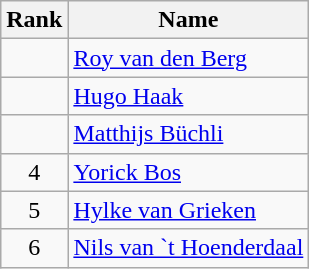<table class="wikitable sortable" style="text-align:center">
<tr>
<th>Rank</th>
<th>Name</th>
</tr>
<tr>
<td></td>
<td align=left><a href='#'>Roy van den Berg</a></td>
</tr>
<tr>
<td></td>
<td align=left><a href='#'>Hugo Haak</a></td>
</tr>
<tr>
<td></td>
<td align=left><a href='#'>Matthijs Büchli</a></td>
</tr>
<tr>
<td>4</td>
<td align=left><a href='#'>Yorick Bos</a></td>
</tr>
<tr>
<td>5</td>
<td align=left><a href='#'>Hylke van Grieken</a></td>
</tr>
<tr>
<td>6</td>
<td align=left><a href='#'>Nils van `t Hoenderdaal</a></td>
</tr>
</table>
